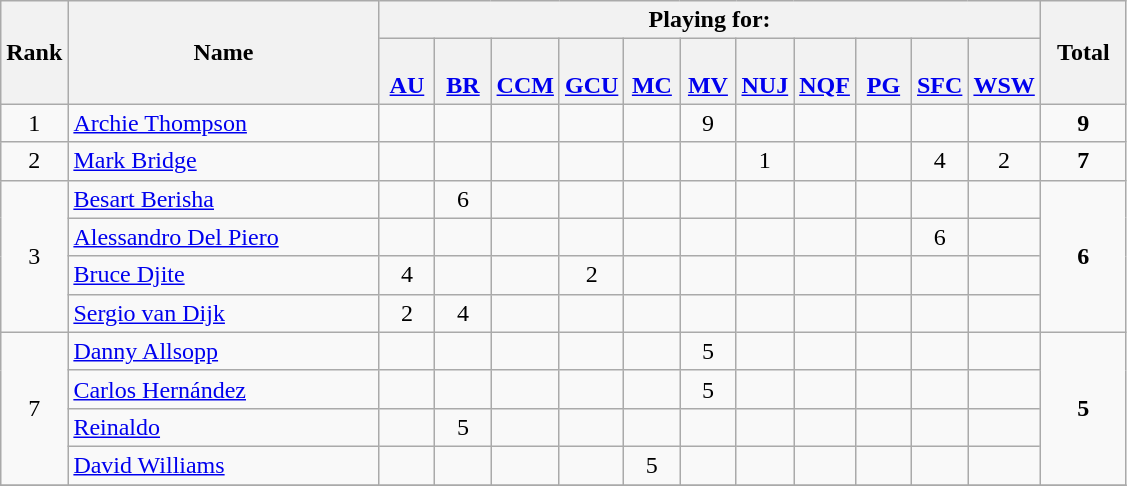<table class="wikitable" style="text-align:center;">
<tr>
<th rowspan=2 align=center>Rank</th>
<th rowspan=2 width=200>Name</th>
<th colspan=11 width=130>Playing for:</th>
<th rowspan=2 width=50>Total</th>
</tr>
<tr>
<th width=30><br><a href='#'>AU</a></th>
<th width=30><br><a href='#'>BR</a></th>
<th width=30><br><a href='#'>CCM</a></th>
<th width=30><br><a href='#'>GCU</a></th>
<th width=30><br><a href='#'>MC</a></th>
<th width=30><br><a href='#'>MV</a></th>
<th width=30><br><a href='#'>NUJ</a></th>
<th width=30><br><a href='#'>NQF</a></th>
<th width=30><br><a href='#'>PG</a></th>
<th width=30><br><a href='#'>SFC</a></th>
<th width=30><br><a href='#'>WSW</a></th>
</tr>
<tr>
<td>1</td>
<td align=left> <a href='#'>Archie Thompson</a></td>
<td></td>
<td></td>
<td></td>
<td></td>
<td></td>
<td>9</td>
<td></td>
<td></td>
<td></td>
<td></td>
<td></td>
<td><strong>9</strong></td>
</tr>
<tr>
<td>2</td>
<td align=left> <a href='#'>Mark Bridge</a></td>
<td></td>
<td></td>
<td></td>
<td></td>
<td></td>
<td></td>
<td>1</td>
<td></td>
<td></td>
<td>4</td>
<td>2</td>
<td><strong>7</strong></td>
</tr>
<tr>
<td rowspan=4>3</td>
<td align=left> <a href='#'>Besart Berisha</a></td>
<td></td>
<td>6</td>
<td></td>
<td></td>
<td></td>
<td></td>
<td></td>
<td></td>
<td></td>
<td></td>
<td></td>
<td rowspan=4><strong>6</strong></td>
</tr>
<tr>
<td align=left> <a href='#'>Alessandro Del Piero</a></td>
<td></td>
<td></td>
<td></td>
<td></td>
<td></td>
<td></td>
<td></td>
<td></td>
<td></td>
<td>6</td>
<td></td>
</tr>
<tr>
<td align=left> <a href='#'>Bruce Djite</a></td>
<td>4</td>
<td></td>
<td></td>
<td>2</td>
<td></td>
<td></td>
<td></td>
<td></td>
<td></td>
<td></td>
<td></td>
</tr>
<tr>
<td align=left> <a href='#'>Sergio van Dijk</a></td>
<td>2</td>
<td>4</td>
<td></td>
<td></td>
<td></td>
<td></td>
<td></td>
<td></td>
<td></td>
<td></td>
<td></td>
</tr>
<tr>
<td rowspan=4>7</td>
<td align=left> <a href='#'>Danny Allsopp</a></td>
<td></td>
<td></td>
<td></td>
<td></td>
<td></td>
<td>5</td>
<td></td>
<td></td>
<td></td>
<td></td>
<td></td>
<td rowspan=4><strong>5</strong></td>
</tr>
<tr>
<td align=left> <a href='#'>Carlos Hernández</a></td>
<td></td>
<td></td>
<td></td>
<td></td>
<td></td>
<td>5</td>
<td></td>
<td></td>
<td></td>
<td></td>
<td></td>
</tr>
<tr>
<td align=left> <a href='#'>Reinaldo</a></td>
<td></td>
<td>5</td>
<td></td>
<td></td>
<td></td>
<td></td>
<td></td>
<td></td>
<td></td>
<td></td>
<td></td>
</tr>
<tr>
<td align=left> <a href='#'>David Williams</a></td>
<td></td>
<td></td>
<td></td>
<td></td>
<td>5</td>
<td></td>
<td></td>
<td></td>
<td></td>
<td></td>
<td></td>
</tr>
<tr>
</tr>
</table>
